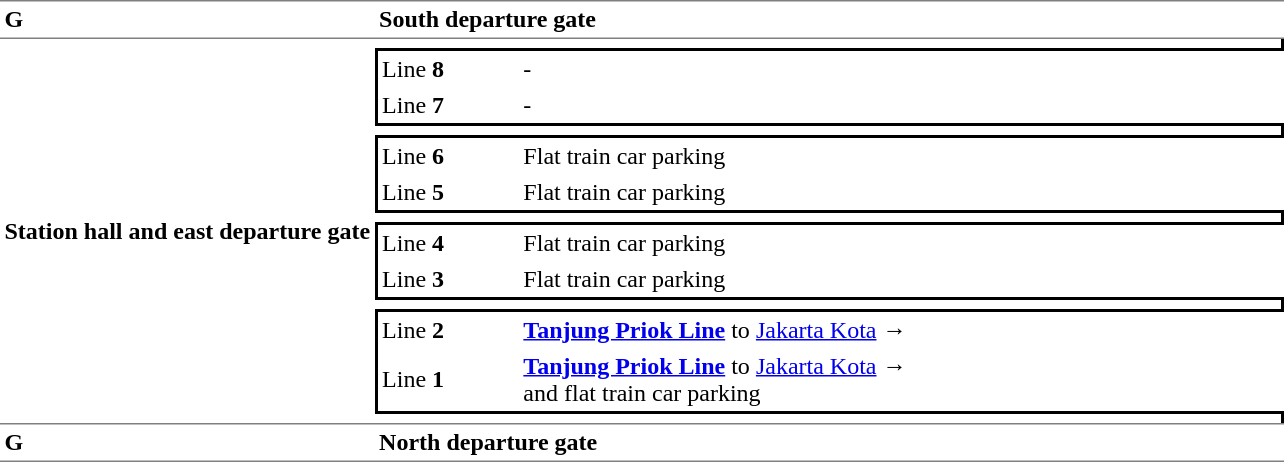<table table border=0 cellspacing=0 cellpadding=3>
<tr>
<td style="border-bottom:solid 1px gray;border-top:solid 1px gray;"><strong>G</strong></td>
<td style="border-bottom:solid 1px gray;border-top:solid 1px gray;" colspan="2" width=600><strong>South departure gate</strong></td>
</tr>
<tr>
<td rowspan="13"><strong>Station hall and east departure gate</strong></td>
<td style="border-bottom:solid 2px black;border-right:solid 2px black; text-align:center" colspan="2"></td>
</tr>
<tr>
<td style="border-left:solid 2px black">Line <strong>8</strong></td>
<td>-</td>
</tr>
<tr>
<td style="border-left:solid 2px black">Line <strong>7</strong></td>
<td>-</td>
</tr>
<tr>
<td style="border-top:solid 2px black;border-right:solid 2px black;border-bottom:solid 2px black; text-align:center" colspan="2"></td>
</tr>
<tr>
<td style="border-left:solid 2px black">Line <strong>6</strong></td>
<td>Flat train car parking</td>
</tr>
<tr>
<td style="border-left:solid 2px black">Line <strong>5</strong></td>
<td>Flat train car parking</td>
</tr>
<tr>
<td style="border-top:solid 2px black;border-right:solid 2px black;border-bottom:solid 2px black; text-align:center" colspan="2"></td>
</tr>
<tr>
<td style="border-left:solid 2px black">Line <strong>4</strong></td>
<td>Flat train car parking</td>
</tr>
<tr>
<td style="border-left:solid 2px black">Line <strong>3</strong></td>
<td>Flat train car parking</td>
</tr>
<tr>
<td style="border-top:solid 2px black;border-right:solid 2px black;border-bottom:solid 2px black; text-align:center" colspan="2"></td>
</tr>
<tr>
<td style="border-left:solid 2px black">Line <strong>2</strong></td>
<td> <strong><a href='#'>Tanjung Priok Line</a></strong> to <a href='#'>Jakarta Kota</a>  →</td>
</tr>
<tr>
<td style="border-left:solid 2px black">Line <strong>1</strong></td>
<td> <strong><a href='#'>Tanjung Priok Line</a></strong> to <a href='#'>Jakarta Kota</a>  → <br> and flat train car parking</td>
</tr>
<tr>
<td style="border-top:solid 2px black;border-right:solid 2px black; text-align:center" colspan="2"></td>
</tr>
<tr>
<td style="border-bottom:solid 1px gray;border-top:solid 1px gray;"><strong>G</strong></td>
<td style="border-bottom:solid 1px gray;border-top:solid 1px gray;" colspan="2"><strong>North departure gate</strong></td>
</tr>
</table>
